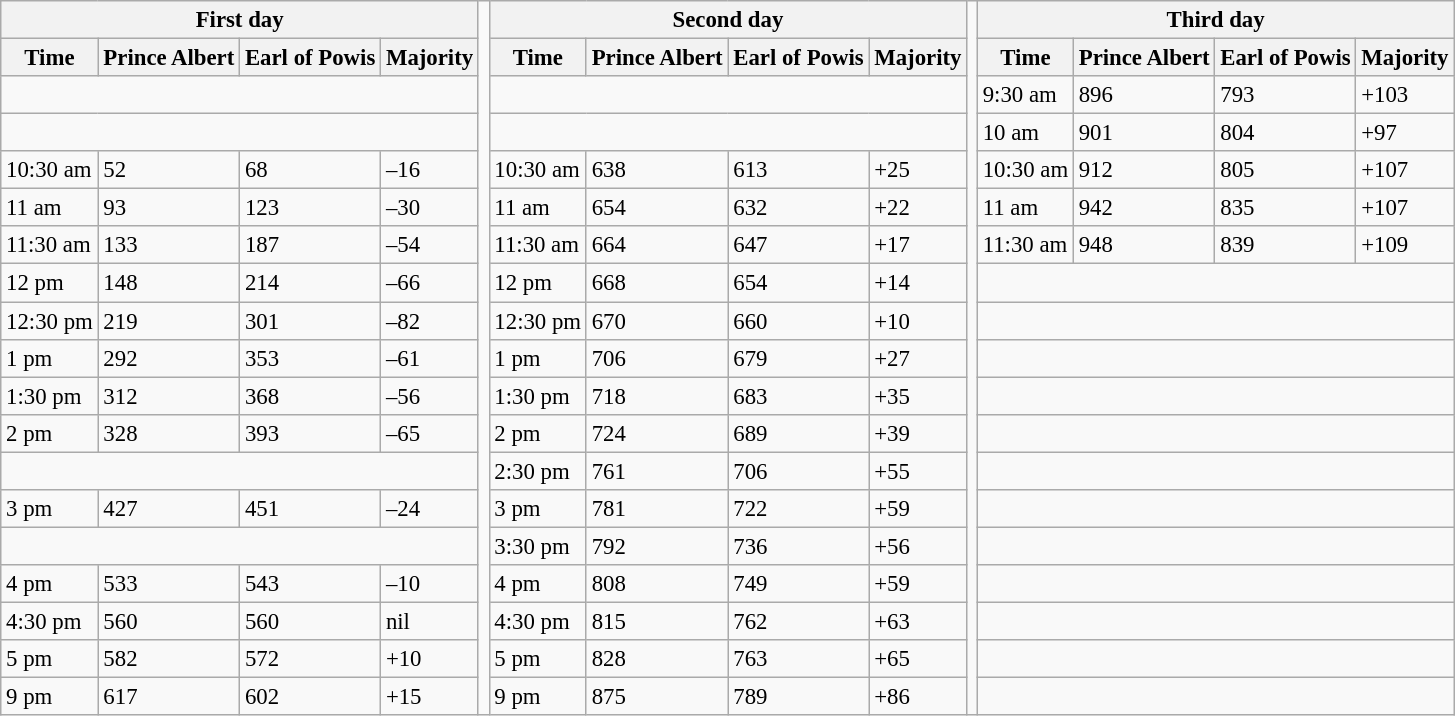<table class="wikitable" style="font-size: 95%;">
<tr>
<th colspan=4>First day</th>
<td rowspan=19></td>
<th colspan=4>Second day</th>
<td rowspan=19></td>
<th colspan=4>Third day</th>
</tr>
<tr>
<th>Time</th>
<th>Prince Albert</th>
<th>Earl of Powis</th>
<th>Majority</th>
<th>Time</th>
<th>Prince Albert</th>
<th>Earl of Powis</th>
<th>Majority</th>
<th>Time</th>
<th>Prince Albert</th>
<th>Earl of Powis</th>
<th>Majority</th>
</tr>
<tr>
<td colspan=4></td>
<td colspan=4></td>
<td>9:30 am</td>
<td>896</td>
<td>793</td>
<td>+103</td>
</tr>
<tr>
<td colspan=4></td>
<td colspan=4></td>
<td>10 am</td>
<td>901</td>
<td>804</td>
<td>+97</td>
</tr>
<tr>
<td>10:30 am</td>
<td>52</td>
<td>68</td>
<td>–16</td>
<td>10:30 am</td>
<td>638</td>
<td>613</td>
<td>+25</td>
<td>10:30 am</td>
<td>912</td>
<td>805</td>
<td>+107</td>
</tr>
<tr>
<td>11 am</td>
<td>93</td>
<td>123</td>
<td>–30</td>
<td>11 am</td>
<td>654</td>
<td>632</td>
<td>+22</td>
<td>11 am</td>
<td>942</td>
<td>835</td>
<td>+107</td>
</tr>
<tr>
<td>11:30 am</td>
<td>133</td>
<td>187</td>
<td>–54</td>
<td>11:30 am</td>
<td>664</td>
<td>647</td>
<td>+17</td>
<td>11:30 am</td>
<td>948</td>
<td>839</td>
<td>+109</td>
</tr>
<tr>
<td>12 pm</td>
<td>148</td>
<td>214</td>
<td>–66</td>
<td>12 pm</td>
<td>668</td>
<td>654</td>
<td>+14</td>
<td colspan=4></td>
</tr>
<tr>
<td>12:30 pm</td>
<td>219</td>
<td>301</td>
<td>–82</td>
<td>12:30 pm</td>
<td>670</td>
<td>660</td>
<td>+10</td>
<td colspan=4></td>
</tr>
<tr>
<td>1 pm</td>
<td>292</td>
<td>353</td>
<td>–61</td>
<td>1 pm</td>
<td>706</td>
<td>679</td>
<td>+27</td>
<td colspan=4></td>
</tr>
<tr>
<td>1:30 pm</td>
<td>312</td>
<td>368</td>
<td>–56</td>
<td>1:30 pm</td>
<td>718</td>
<td>683</td>
<td>+35</td>
<td colspan=4></td>
</tr>
<tr>
<td>2 pm</td>
<td>328</td>
<td>393</td>
<td>–65</td>
<td>2 pm</td>
<td>724</td>
<td>689</td>
<td>+39</td>
<td colspan=4></td>
</tr>
<tr>
<td colspan=4></td>
<td>2:30 pm</td>
<td>761</td>
<td>706</td>
<td>+55</td>
<td colspan=4></td>
</tr>
<tr>
<td>3 pm</td>
<td>427</td>
<td>451</td>
<td>–24</td>
<td>3 pm</td>
<td>781</td>
<td>722</td>
<td>+59</td>
<td colspan=4></td>
</tr>
<tr>
<td colspan=4></td>
<td>3:30 pm</td>
<td>792</td>
<td>736</td>
<td>+56</td>
<td colspan=4></td>
</tr>
<tr>
<td>4 pm</td>
<td>533</td>
<td>543</td>
<td>–10</td>
<td>4 pm</td>
<td>808</td>
<td>749</td>
<td>+59</td>
<td colspan=4></td>
</tr>
<tr>
<td>4:30 pm</td>
<td>560</td>
<td>560</td>
<td>nil</td>
<td>4:30 pm</td>
<td>815</td>
<td>762</td>
<td>+63</td>
<td colspan=4></td>
</tr>
<tr>
<td>5 pm</td>
<td>582</td>
<td>572</td>
<td>+10</td>
<td>5 pm</td>
<td>828</td>
<td>763</td>
<td>+65</td>
<td colspan=4></td>
</tr>
<tr>
<td>9 pm</td>
<td>617</td>
<td>602</td>
<td>+15</td>
<td>9 pm</td>
<td>875</td>
<td>789</td>
<td>+86</td>
<td colspan=4></td>
</tr>
</table>
